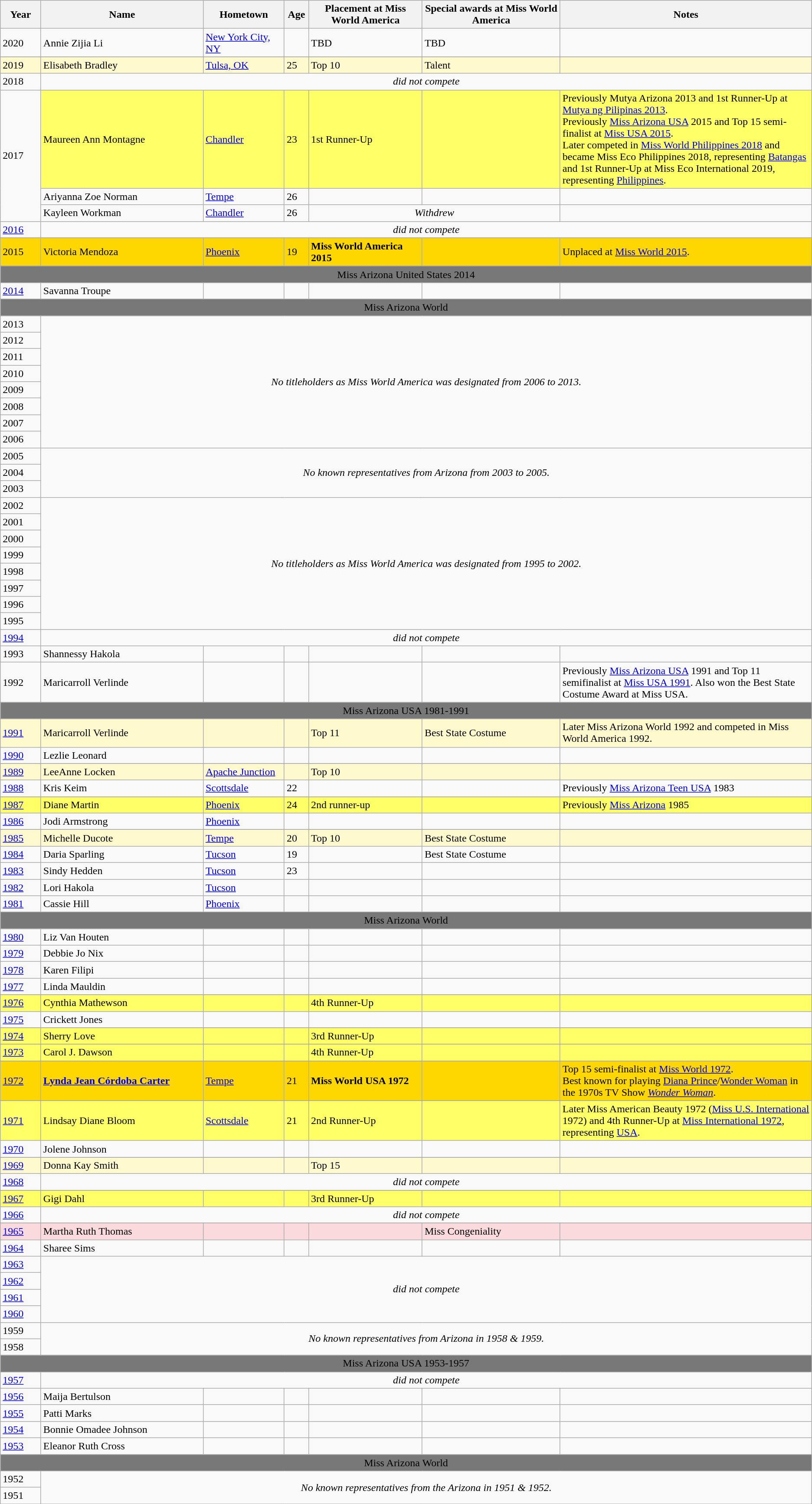<table class="wikitable">
<tr>
<th width="5%">Year</th>
<th width="20%">Name</th>
<th width="10%">Hometown</th>
<th width="3%">Age<br></th>
<th width="14%">Placement at Miss World America</th>
<th width="17%">Special awards at Miss World America</th>
<th width="31%">Notes</th>
</tr>
<tr>
<td>2020</td>
<td>Annie Zijia Li</td>
<td><a href='#'>New York City, NY</a></td>
<td></td>
<td>TBD</td>
<td>TBD</td>
<td></td>
</tr>
<tr>
</tr>
<tr style="background-color:#FFFACD;">
<td>2019</td>
<td>Elisabeth Bradley</td>
<td><a href='#'>Tulsa, OK</a></td>
<td>25</td>
<td>Top 10</td>
<td>Talent</td>
<td></td>
</tr>
<tr>
<td>2018</td>
<td colspan="6" align="center"><em>did not compete</em></td>
</tr>
<tr>
<td rowspan="3">2017</td>
<td style="background-color:#FFFF66;">Maureen Ann Montagne</td>
<td style="background-color:#FFFF66;"><a href='#'>Chandler</a></td>
<td style="background-color:#FFFF66;">23</td>
<td style="background-color:#FFFF66;">1st Runner-Up</td>
<td style="background-color:#FFFF66;"></td>
<td style="background-color:#FFFF66;">Previously Mutya Arizona 2013 and 1st Runner-Up at <a href='#'>Mutya ng Pilipinas 2013</a>.<br>Previously <a href='#'>Miss Arizona USA</a> 2015 and Top 15 semi-finalist at <a href='#'>Miss USA 2015</a>.<br>Later competed in <a href='#'>Miss World Philippines 2018</a> and became Miss Eco Philippines 2018, representing <a href='#'>Batangas</a> and 1st Runner-Up at Miss Eco International 2019, representing <a href='#'>Philippines</a>.</td>
</tr>
<tr>
<td>Ariyanna Zoe Norman</td>
<td><a href='#'>Tempe</a></td>
<td>26</td>
<td></td>
<td></td>
<td></td>
</tr>
<tr>
<td>Kayleen Workman</td>
<td><a href='#'>Chandler</a></td>
<td>26</td>
<td colspan="2" align="center"><em>Withdrew</em></td>
<td></td>
</tr>
<tr>
<td><a href='#'>2016</a></td>
<td colspan="6" align="center"><em>did not compete</em></td>
</tr>
<tr>
</tr>
<tr style="background-color:GOLD;">
<td>2015</td>
<td>Victoria Mendoza</td>
<td><a href='#'>Phoenix</a></td>
<td>19</td>
<td><strong>Miss World America 2015</strong></td>
<td></td>
<td>Unplaced at <a href='#'>Miss World 2015</a>.</td>
</tr>
<tr bgcolor="#787878" align="center">
<td colspan="7"><span>Miss Arizona United States 2014</span></td>
</tr>
<tr>
<td><a href='#'>2014</a></td>
<td>Savanna Troupe</td>
<td></td>
<td></td>
<td></td>
<td></td>
<td></td>
</tr>
<tr bgcolor="#787878" align="center">
<td colspan="7"><span>Miss Arizona World</span></td>
</tr>
<tr>
<td>2013</td>
<td colspan="6" rowspan="8" align="center"><em>No titleholders as Miss World America was designated from 2006 to 2013.</em></td>
</tr>
<tr>
<td>2012</td>
</tr>
<tr>
<td>2011</td>
</tr>
<tr>
<td>2010</td>
</tr>
<tr>
<td>2009</td>
</tr>
<tr>
<td>2008</td>
</tr>
<tr>
<td>2007</td>
</tr>
<tr>
<td>2006</td>
</tr>
<tr>
<td>2005</td>
<td colspan="6" rowspan="3" align="center"><em>No known representatives from Arizona from 2003 to 2005.</em></td>
</tr>
<tr>
<td>2004</td>
</tr>
<tr>
<td>2003</td>
</tr>
<tr>
<td>2002</td>
<td colspan="6" rowspan="8" align="center"><em>No titleholders as Miss World America was designated from 1995 to 2002.</em></td>
</tr>
<tr>
<td>2001</td>
</tr>
<tr>
<td>2000</td>
</tr>
<tr>
<td>1999</td>
</tr>
<tr>
<td>1998</td>
</tr>
<tr>
<td>1997</td>
</tr>
<tr>
<td>1996</td>
</tr>
<tr>
<td>1995</td>
</tr>
<tr>
<td><a href='#'>1994</a></td>
<td colspan="6" align="center"><em>did not compete</em></td>
</tr>
<tr>
<td>1993</td>
<td>Shannessy Hakola</td>
<td></td>
<td></td>
<td></td>
<td></td>
<td></td>
</tr>
<tr>
<td>1992</td>
<td>Maricarroll Verlinde</td>
<td></td>
<td></td>
<td></td>
<td></td>
<td>Previously <a href='#'>Miss Arizona USA</a> 1991 and Top 11 semifinalist at <a href='#'>Miss USA 1991</a>. Also won the Best State Costume Award at Miss USA.</td>
</tr>
<tr bgcolor="#787878" align="center">
<td colspan="7"><span>Miss Arizona USA 1981-1991</span></td>
</tr>
<tr>
</tr>
<tr style="background-color:#FFFACD;">
<td><a href='#'>1991</a></td>
<td>Maricarroll Verlinde</td>
<td></td>
<td></td>
<td>Top 11</td>
<td>Best State Costume</td>
<td>Later Miss Arizona World 1992 and competed in Miss World America 1992.</td>
</tr>
<tr>
<td><a href='#'>1990</a></td>
<td>Lezlie Leonard</td>
<td></td>
<td></td>
<td></td>
<td></td>
<td></td>
</tr>
<tr>
</tr>
<tr style="background-color:#FFFACD;">
<td><a href='#'>1989</a></td>
<td>LeeAnne Locken</td>
<td><a href='#'>Apache Junction</a></td>
<td></td>
<td>Top 10</td>
<td></td>
<td></td>
</tr>
<tr>
<td><a href='#'>1988</a></td>
<td>Kris Keim</td>
<td><a href='#'>Scottsdale</a></td>
<td>22</td>
<td></td>
<td></td>
<td>Previously <a href='#'>Miss Arizona Teen USA</a> 1983</td>
</tr>
<tr>
</tr>
<tr style="background-color:#FFFF66;">
<td><a href='#'>1987</a></td>
<td>Diane Martin</td>
<td><a href='#'>Phoenix</a></td>
<td>24</td>
<td>2nd runner-up</td>
<td></td>
<td>Previously <a href='#'>Miss Arizona</a> 1985</td>
</tr>
<tr>
<td><a href='#'>1986</a></td>
<td>Jodi Armstrong</td>
<td><a href='#'>Phoenix</a></td>
<td></td>
<td></td>
<td></td>
<td></td>
</tr>
<tr>
</tr>
<tr style="background-color:#FFFACD;">
<td><a href='#'>1985</a></td>
<td>Michelle Ducote</td>
<td><a href='#'>Tempe</a></td>
<td>20</td>
<td>Top 10</td>
<td>Best State Costume</td>
<td></td>
</tr>
<tr>
<td><a href='#'>1984</a></td>
<td>Daria Sparling</td>
<td><a href='#'>Tucson</a></td>
<td>19</td>
<td></td>
<td>Best State Costume</td>
<td></td>
</tr>
<tr>
<td><a href='#'>1983</a></td>
<td>Sindy Hedden</td>
<td><a href='#'>Tucson</a></td>
<td>23</td>
<td></td>
<td></td>
<td></td>
</tr>
<tr>
<td><a href='#'>1982</a></td>
<td>Lori Hakola</td>
<td><a href='#'>Tucson</a></td>
<td></td>
<td></td>
<td></td>
<td></td>
</tr>
<tr>
<td><a href='#'>1981</a></td>
<td>Cassie Hill</td>
<td><a href='#'>Phoenix</a></td>
<td></td>
<td></td>
<td></td>
<td></td>
</tr>
<tr bgcolor="#787878" align="center">
<td colspan="7"><span>Miss Arizona World</span></td>
</tr>
<tr>
<td><a href='#'>1980</a></td>
<td>Liz Van Houten</td>
<td></td>
<td></td>
<td></td>
<td></td>
<td></td>
</tr>
<tr>
<td><a href='#'>1979</a></td>
<td>Debbie Jo Nix</td>
<td></td>
<td></td>
<td></td>
<td></td>
<td></td>
</tr>
<tr>
<td><a href='#'>1978</a></td>
<td>Karen Filipi</td>
<td></td>
<td></td>
<td></td>
<td></td>
<td></td>
</tr>
<tr>
<td><a href='#'>1977</a></td>
<td>Linda Mauldin</td>
<td></td>
<td></td>
<td></td>
<td></td>
<td></td>
</tr>
<tr>
</tr>
<tr style="background-color:#FFFF66;">
<td><a href='#'>1976</a></td>
<td>Cynthia Mathewson</td>
<td></td>
<td></td>
<td>4th Runner-Up</td>
<td></td>
<td></td>
</tr>
<tr>
<td><a href='#'>1975</a></td>
<td>Crickett Jones</td>
<td></td>
<td></td>
<td></td>
<td></td>
<td></td>
</tr>
<tr>
</tr>
<tr style="background-color:#FFFF66;">
<td><a href='#'>1974</a></td>
<td>Sherry Love</td>
<td></td>
<td></td>
<td>3rd Runner-Up</td>
<td></td>
<td></td>
</tr>
<tr>
</tr>
<tr style="background-color:#FFFF66;">
<td><a href='#'>1973</a></td>
<td>Carol J. Dawson</td>
<td></td>
<td></td>
<td>4th Runner-Up</td>
<td></td>
<td></td>
</tr>
<tr>
</tr>
<tr style="background-color:GOLD;">
<td><a href='#'>1972</a></td>
<td><strong><a href='#'>Lynda Jean Córdoba Carter</a></strong></td>
<td><a href='#'>Tempe</a></td>
<td>21</td>
<td><strong>Miss World USA 1972</strong></td>
<td></td>
<td>Top 15 semi-finalist at <a href='#'>Miss World 1972</a>.<br>Best known for playing <a href='#'>Diana Prince</a>/<a href='#'>Wonder Woman</a> in the 1970s TV Show <a href='#'><em>Wonder Woman</em></a>.</td>
</tr>
<tr>
</tr>
<tr style="background-color:#FFFF66;">
<td><a href='#'>1971</a></td>
<td>Lindsay Diane Bloom</td>
<td><a href='#'>Scottsdale</a></td>
<td>21</td>
<td>2nd Runner-Up</td>
<td></td>
<td>Later Miss American Beauty 1972 (<a href='#'>Miss U.S. International</a> 1972) and 4th Runner-Up at <a href='#'>Miss International 1972</a>, representing <a href='#'>USA</a>.</td>
</tr>
<tr>
<td><a href='#'>1970</a></td>
<td>Jolene Johnson</td>
<td></td>
<td></td>
<td></td>
<td></td>
<td></td>
</tr>
<tr>
</tr>
<tr style="background-color:#FFFACD;">
<td><a href='#'>1969</a></td>
<td>Donna Kay Smith</td>
<td></td>
<td></td>
<td>Top 15</td>
<td></td>
<td></td>
</tr>
<tr>
<td><a href='#'>1968</a></td>
<td colspan="6" align="center"><em>did not compete</em></td>
</tr>
<tr>
</tr>
<tr style="background-color:#FFFF66;">
<td><a href='#'>1967</a></td>
<td>Gigi Dahl</td>
<td></td>
<td></td>
<td>3rd Runner-Up</td>
<td></td>
<td></td>
</tr>
<tr>
<td><a href='#'>1966</a></td>
<td colspan="6" align="center"><em>did not compete</em></td>
</tr>
<tr>
</tr>
<tr style="background-color:#FADADD;">
<td><a href='#'>1965</a></td>
<td>Martha Ruth Thomas</td>
<td></td>
<td></td>
<td></td>
<td>Miss Congeniality</td>
<td></td>
</tr>
<tr>
<td><a href='#'>1964</a></td>
<td>Sharee Sims</td>
<td></td>
<td></td>
<td></td>
<td></td>
<td></td>
</tr>
<tr>
<td><a href='#'>1963</a></td>
<td colspan="6" rowspan="4" align="center"><em>did not compete</em></td>
</tr>
<tr>
<td><a href='#'>1962</a></td>
</tr>
<tr>
<td><a href='#'>1961</a></td>
</tr>
<tr>
<td><a href='#'>1960</a></td>
</tr>
<tr>
<td>1959</td>
<td colspan="6" rowspan="2" align="center"><em>No known representatives from Arizona in 1958 & 1959.</em></td>
</tr>
<tr>
<td>1958</td>
</tr>
<tr bgcolor="#787878" align="center">
<td colspan="7"><span>Miss Arizona USA 1953-1957</span></td>
</tr>
<tr>
<td><a href='#'>1957</a></td>
<td colspan="6" align="center"><em>did not compete</em></td>
</tr>
<tr>
<td><a href='#'>1956</a></td>
<td>Maija Bertulson</td>
<td></td>
<td></td>
<td></td>
<td></td>
<td></td>
</tr>
<tr>
<td><a href='#'>1955</a></td>
<td>Patti Marks</td>
<td></td>
<td></td>
<td></td>
<td></td>
<td></td>
</tr>
<tr>
<td><a href='#'>1954</a></td>
<td>Bonnie Omadee Johnson</td>
<td></td>
<td></td>
<td></td>
<td></td>
<td></td>
</tr>
<tr>
<td><a href='#'>1953</a></td>
<td>Eleanor Ruth Cross</td>
<td></td>
<td></td>
<td></td>
<td></td>
<td></td>
</tr>
<tr>
</tr>
<tr bgcolor="#787878" align="center">
<td colspan="7"><span>Miss Arizona World</span></td>
</tr>
<tr>
<td>1952</td>
<td colspan="6" rowspan="2" align="center"><em>No known representatives from the Arizona in 1951 & 1952.</em></td>
</tr>
<tr>
<td>1951</td>
</tr>
<tr>
</tr>
</table>
